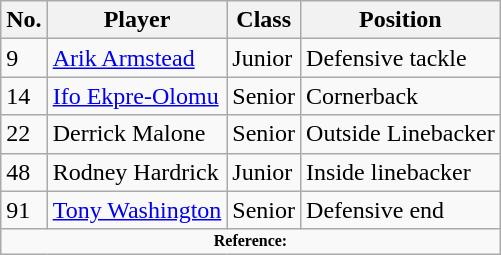<table class="wikitable">
<tr>
<th>No.</th>
<th>Player</th>
<th>Class</th>
<th>Position</th>
</tr>
<tr>
<td>9</td>
<td><a href='#'>Arik Armstead</a></td>
<td>Junior</td>
<td>Defensive tackle</td>
</tr>
<tr>
<td>14</td>
<td><a href='#'>Ifo Ekpre-Olomu</a></td>
<td>Senior</td>
<td>Cornerback</td>
</tr>
<tr>
<td>22</td>
<td>Derrick Malone</td>
<td> Senior</td>
<td>Outside Linebacker</td>
</tr>
<tr>
<td>48</td>
<td>Rodney Hardrick</td>
<td> Junior</td>
<td>Inside linebacker</td>
</tr>
<tr>
<td>91</td>
<td><a href='#'>Tony Washington</a></td>
<td> Senior</td>
<td>Defensive end</td>
</tr>
<tr>
<td colspan="4"  style="font-size:8pt; text-align:center;"><strong>Reference:</strong></td>
</tr>
</table>
